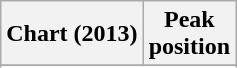<table class="wikitable sortable plainrowheaders">
<tr>
<th scope="col">Chart (2013)</th>
<th scope="col">Peak<br>position</th>
</tr>
<tr>
</tr>
<tr>
</tr>
<tr>
</tr>
<tr>
</tr>
</table>
